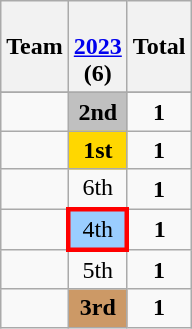<table class="wikitable" style="text-align: center;">
<tr>
<th>Team</th>
<th><br><a href='#'>2023</a><br>(6)</th>
<th>Total</th>
</tr>
<tr>
</tr>
<tr>
<td align=left></td>
<td bgcolor=silver><strong>2nd</strong></td>
<td><strong>1</strong></td>
</tr>
<tr>
<td align=left></td>
<td bgcolor="gold"><strong>1st</strong></td>
<td><strong>1</strong></td>
</tr>
<tr>
<td align=left></td>
<td>6th</td>
<td><strong>1</strong></td>
</tr>
<tr>
<td align=left></td>
<td style="border:3px solid red;" bgcolor=#9acdff>4th</td>
<td><strong>1</strong></td>
</tr>
<tr>
<td align=left></td>
<td>5th</td>
<td><strong>1</strong></td>
</tr>
<tr>
<td align=left></td>
<td bgcolor="cc9966"><strong>3rd</strong></td>
<td><strong>1</strong></td>
</tr>
</table>
